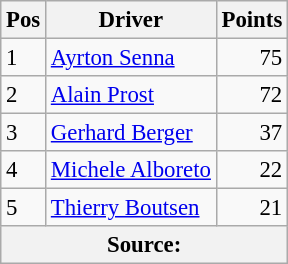<table class="wikitable" style="font-size: 95%;">
<tr>
<th>Pos</th>
<th>Driver</th>
<th>Points</th>
</tr>
<tr>
<td>1</td>
<td> <a href='#'>Ayrton Senna</a></td>
<td align=right>75</td>
</tr>
<tr>
<td>2</td>
<td> <a href='#'>Alain Prost</a></td>
<td align=right>72</td>
</tr>
<tr>
<td>3</td>
<td> <a href='#'>Gerhard Berger</a></td>
<td align=right>37</td>
</tr>
<tr>
<td>4</td>
<td> <a href='#'>Michele Alboreto</a></td>
<td align=right>22</td>
</tr>
<tr>
<td>5</td>
<td> <a href='#'>Thierry Boutsen</a></td>
<td align=right>21</td>
</tr>
<tr>
<th colspan=4>Source: </th>
</tr>
</table>
